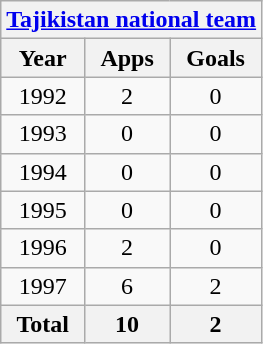<table class="wikitable" style="text-align:center">
<tr>
<th colspan=3><a href='#'>Tajikistan national team</a></th>
</tr>
<tr>
<th>Year</th>
<th>Apps</th>
<th>Goals</th>
</tr>
<tr>
<td>1992</td>
<td>2</td>
<td>0</td>
</tr>
<tr>
<td>1993</td>
<td>0</td>
<td>0</td>
</tr>
<tr>
<td>1994</td>
<td>0</td>
<td>0</td>
</tr>
<tr>
<td>1995</td>
<td>0</td>
<td>0</td>
</tr>
<tr>
<td>1996</td>
<td>2</td>
<td>0</td>
</tr>
<tr>
<td>1997</td>
<td>6</td>
<td>2</td>
</tr>
<tr>
<th>Total</th>
<th>10</th>
<th>2</th>
</tr>
</table>
